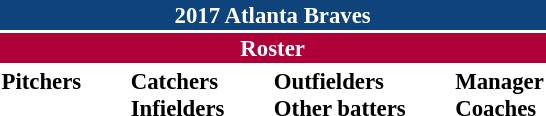<table class="toccolours" style="font-size: 95%;">
<tr>
<th colspan="10" style="background:#0f437c; color:#fff; text-align:center;">2017 Atlanta Braves</th>
</tr>
<tr>
<td colspan="10" style="background:#af0039; color:white; text-align:center;"><strong>Roster</strong></td>
</tr>
<tr>
<td valign="top"><strong>Pitchers</strong><br>
























</td>
<td style="width:25px;"></td>
<td valign="top"><strong>Catchers</strong><br>



<strong>Infielders</strong>








</td>
<td style="width:25px;"></td>
<td valign="top"><strong>Outfielders</strong><br>








<strong>Other batters</strong>
</td>
<td style="width:25px;"></td>
<td valign="top"><strong>Manager</strong><br>
<strong>Coaches</strong>
 
 
 
 
 
 
 
 
 
 
 </td>
</tr>
</table>
